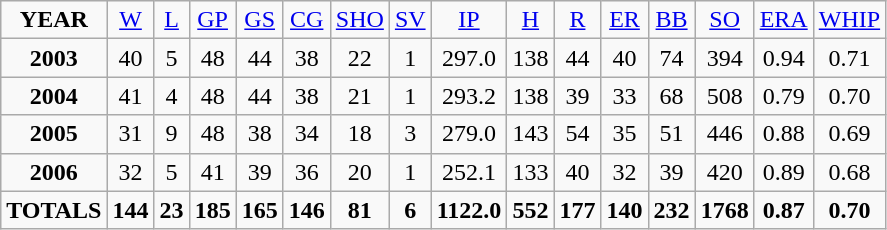<table class="wikitable">
<tr align=center>
<td><strong>YEAR</strong></td>
<td><a href='#'>W</a></td>
<td><a href='#'>L</a></td>
<td><a href='#'>GP</a></td>
<td><a href='#'>GS</a></td>
<td><a href='#'>CG</a></td>
<td><a href='#'>SHO</a></td>
<td><a href='#'>SV</a></td>
<td><a href='#'>IP</a></td>
<td><a href='#'>H</a></td>
<td><a href='#'>R</a></td>
<td><a href='#'>ER</a></td>
<td><a href='#'>BB</a></td>
<td><a href='#'>SO</a></td>
<td><a href='#'>ERA</a></td>
<td><a href='#'>WHIP</a></td>
</tr>
<tr align=center>
<td><strong>2003</strong></td>
<td>40</td>
<td>5</td>
<td>48</td>
<td>44</td>
<td>38</td>
<td>22</td>
<td>1</td>
<td>297.0</td>
<td>138</td>
<td>44</td>
<td>40</td>
<td>74</td>
<td>394</td>
<td>0.94</td>
<td>0.71</td>
</tr>
<tr align=center>
<td><strong>2004</strong></td>
<td>41</td>
<td>4</td>
<td>48</td>
<td>44</td>
<td>38</td>
<td>21</td>
<td>1</td>
<td>293.2</td>
<td>138</td>
<td>39</td>
<td>33</td>
<td>68</td>
<td>508</td>
<td>0.79</td>
<td>0.70</td>
</tr>
<tr align=center>
<td><strong>2005</strong></td>
<td>31</td>
<td>9</td>
<td>48</td>
<td>38</td>
<td>34</td>
<td>18</td>
<td>3</td>
<td>279.0</td>
<td>143</td>
<td>54</td>
<td>35</td>
<td>51</td>
<td>446</td>
<td>0.88</td>
<td>0.69</td>
</tr>
<tr align=center>
<td><strong>2006</strong></td>
<td>32</td>
<td>5</td>
<td>41</td>
<td>39</td>
<td>36</td>
<td>20</td>
<td>1</td>
<td>252.1</td>
<td>133</td>
<td>40</td>
<td>32</td>
<td>39</td>
<td>420</td>
<td>0.89</td>
<td>0.68</td>
</tr>
<tr align=center>
<td><strong>TOTALS</strong></td>
<td><strong>144</strong></td>
<td><strong>23</strong></td>
<td><strong>185</strong></td>
<td><strong>165</strong></td>
<td><strong>146</strong></td>
<td><strong>81</strong></td>
<td><strong>6</strong></td>
<td><strong>1122.0</strong></td>
<td><strong>552</strong></td>
<td><strong>177</strong></td>
<td><strong>140</strong></td>
<td><strong>232</strong></td>
<td><strong>1768</strong></td>
<td><strong>0.87</strong></td>
<td><strong>0.70</strong></td>
</tr>
</table>
